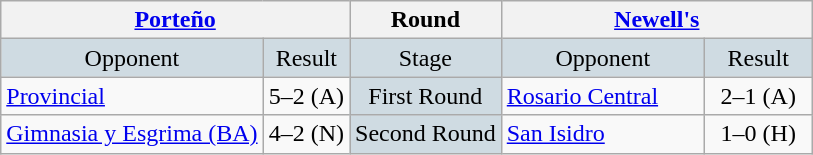<table class="wikitable" style="text-align:center;">
<tr>
<th colspan=3 width=200px><a href='#'>Porteño</a></th>
<th>Round</th>
<th colspan=3 width=200px><a href='#'>Newell's</a></th>
</tr>
<tr bgcolor= #CFDBE2>
<td>Opponent</td>
<td colspan=2>Result</td>
<td>Stage</td>
<td>Opponent</td>
<td colspan=2>Result</td>
</tr>
<tr>
<td align=left><a href='#'>Provincial</a></td>
<td colspan=2>5–2 (A)</td>
<td bgcolor= #CFDBE2>First Round</td>
<td align=left><a href='#'>Rosario Central</a></td>
<td colspan=2>2–1 (A)</td>
</tr>
<tr>
<td align=left><a href='#'>Gimnasia y Esgrima (BA)</a></td>
<td colspan=2>4–2 (N)</td>
<td bgcolor= #CFDBE2>Second Round</td>
<td align=left><a href='#'>San Isidro</a></td>
<td colspan=2>1–0 (H)</td>
</tr>
</table>
